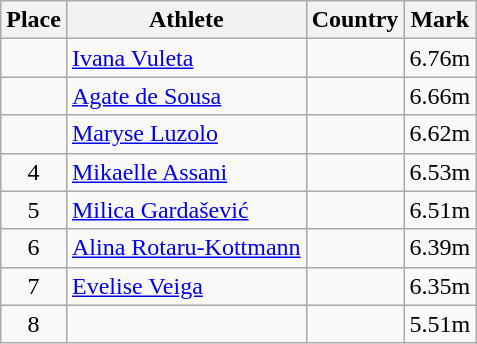<table class="wikitable">
<tr>
<th>Place</th>
<th>Athlete</th>
<th>Country</th>
<th>Mark</th>
</tr>
<tr>
<td align=center></td>
<td><a href='#'>Ivana Vuleta</a></td>
<td></td>
<td>6.76m</td>
</tr>
<tr>
<td align=center></td>
<td><a href='#'>Agate de Sousa</a></td>
<td></td>
<td>6.66m</td>
</tr>
<tr>
<td align=center></td>
<td><a href='#'>Maryse Luzolo</a></td>
<td></td>
<td>6.62m</td>
</tr>
<tr>
<td align=center>4</td>
<td><a href='#'>Mikaelle Assani</a></td>
<td></td>
<td>6.53m</td>
</tr>
<tr>
<td align=center>5</td>
<td><a href='#'>Milica Gardašević</a></td>
<td></td>
<td>6.51m</td>
</tr>
<tr>
<td align=center>6</td>
<td><a href='#'>Alina Rotaru-Kottmann</a></td>
<td></td>
<td>6.39m</td>
</tr>
<tr>
<td align=center>7</td>
<td><a href='#'>Evelise Veiga</a></td>
<td></td>
<td>6.35m</td>
</tr>
<tr>
<td align=center>8</td>
<td></td>
<td></td>
<td>5.51m</td>
</tr>
</table>
